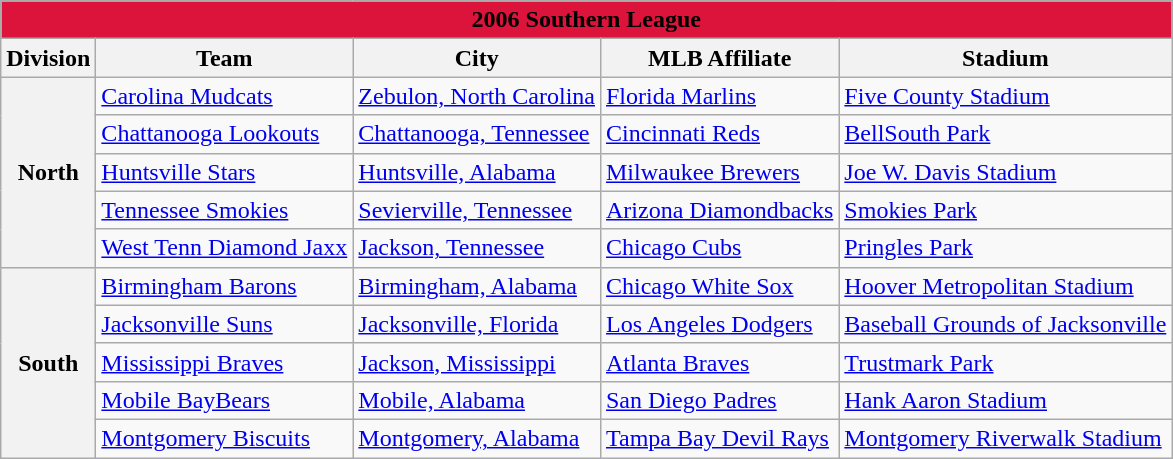<table class="wikitable" style="width:auto">
<tr>
<td bgcolor="#DC143C" align="center" colspan="7"><strong><span>2006 Southern League</span></strong></td>
</tr>
<tr>
<th>Division</th>
<th>Team</th>
<th>City</th>
<th>MLB Affiliate</th>
<th>Stadium</th>
</tr>
<tr>
<th rowspan="5">North</th>
<td><a href='#'>Carolina Mudcats</a></td>
<td><a href='#'>Zebulon, North Carolina</a></td>
<td><a href='#'>Florida Marlins</a></td>
<td><a href='#'>Five County Stadium</a></td>
</tr>
<tr>
<td><a href='#'>Chattanooga Lookouts</a></td>
<td><a href='#'>Chattanooga, Tennessee</a></td>
<td><a href='#'>Cincinnati Reds</a></td>
<td><a href='#'>BellSouth Park</a></td>
</tr>
<tr>
<td><a href='#'>Huntsville Stars</a></td>
<td><a href='#'>Huntsville, Alabama</a></td>
<td><a href='#'>Milwaukee Brewers</a></td>
<td><a href='#'>Joe W. Davis Stadium</a></td>
</tr>
<tr>
<td><a href='#'>Tennessee Smokies</a></td>
<td><a href='#'>Sevierville, Tennessee</a></td>
<td><a href='#'>Arizona Diamondbacks</a></td>
<td><a href='#'>Smokies Park</a></td>
</tr>
<tr>
<td><a href='#'>West Tenn Diamond Jaxx</a></td>
<td><a href='#'>Jackson, Tennessee</a></td>
<td><a href='#'>Chicago Cubs</a></td>
<td><a href='#'>Pringles Park</a></td>
</tr>
<tr>
<th rowspan="5">South</th>
<td><a href='#'>Birmingham Barons</a></td>
<td><a href='#'>Birmingham, Alabama</a></td>
<td><a href='#'>Chicago White Sox</a></td>
<td><a href='#'>Hoover Metropolitan Stadium</a></td>
</tr>
<tr>
<td><a href='#'>Jacksonville Suns</a></td>
<td><a href='#'>Jacksonville, Florida</a></td>
<td><a href='#'>Los Angeles Dodgers</a></td>
<td><a href='#'>Baseball Grounds of Jacksonville</a></td>
</tr>
<tr>
<td><a href='#'>Mississippi Braves</a></td>
<td><a href='#'>Jackson, Mississippi</a></td>
<td><a href='#'>Atlanta Braves</a></td>
<td><a href='#'>Trustmark Park</a></td>
</tr>
<tr>
<td><a href='#'>Mobile BayBears</a></td>
<td><a href='#'>Mobile, Alabama</a></td>
<td><a href='#'>San Diego Padres</a></td>
<td><a href='#'>Hank Aaron Stadium</a></td>
</tr>
<tr>
<td><a href='#'>Montgomery Biscuits</a></td>
<td><a href='#'>Montgomery, Alabama</a></td>
<td><a href='#'>Tampa Bay Devil Rays</a></td>
<td><a href='#'>Montgomery Riverwalk Stadium</a></td>
</tr>
</table>
